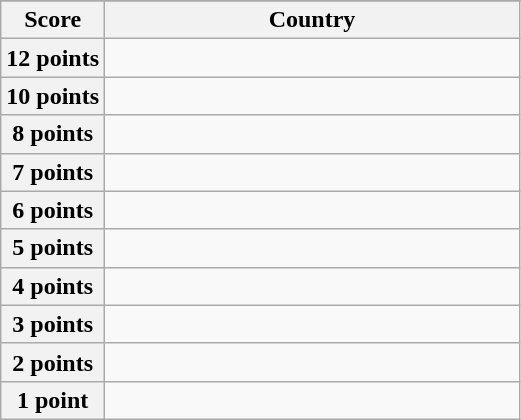<table class="wikitable">
<tr>
</tr>
<tr>
<th scope="col" width="20%">Score</th>
<th scope="col">Country</th>
</tr>
<tr>
<th scope="row">12 points</th>
<td></td>
</tr>
<tr>
<th scope="row">10 points</th>
<td></td>
</tr>
<tr>
<th scope="row">8 points</th>
<td></td>
</tr>
<tr>
<th scope="row">7 points</th>
<td></td>
</tr>
<tr>
<th scope="row">6 points</th>
<td></td>
</tr>
<tr>
<th scope="row">5 points</th>
<td></td>
</tr>
<tr>
<th scope="row">4 points</th>
<td></td>
</tr>
<tr>
<th scope="row">3 points</th>
<td></td>
</tr>
<tr>
<th scope="row">2 points</th>
<td></td>
</tr>
<tr>
<th scope="row">1 point</th>
<td></td>
</tr>
</table>
